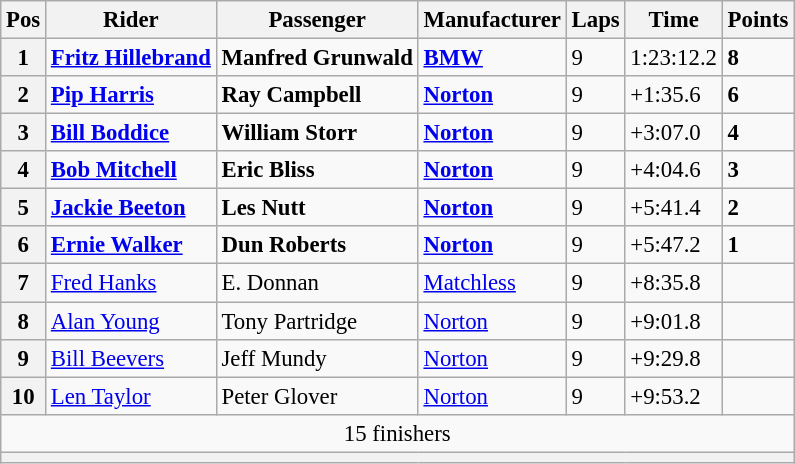<table class="wikitable" style="font-size: 95%;">
<tr>
<th>Pos</th>
<th>Rider</th>
<th>Passenger</th>
<th>Manufacturer</th>
<th>Laps</th>
<th>Time</th>
<th>Points</th>
</tr>
<tr>
<th>1</th>
<td> <strong><a href='#'>Fritz Hillebrand</a></strong></td>
<td> <strong>Manfred Grunwald</strong></td>
<td><strong><a href='#'>BMW</a></strong></td>
<td>9</td>
<td>1:23:12.2</td>
<td><strong>8</strong></td>
</tr>
<tr>
<th>2</th>
<td> <strong><a href='#'>Pip Harris</a></strong></td>
<td> <strong>Ray Campbell</strong></td>
<td><strong><a href='#'>Norton</a></strong></td>
<td>9</td>
<td>+1:35.6</td>
<td><strong>6</strong></td>
</tr>
<tr>
<th>3</th>
<td> <strong><a href='#'>Bill Boddice</a></strong></td>
<td> <strong>William Storr</strong></td>
<td><strong><a href='#'>Norton</a></strong></td>
<td>9</td>
<td>+3:07.0</td>
<td><strong>4</strong></td>
</tr>
<tr>
<th>4</th>
<td> <strong><a href='#'>Bob Mitchell</a></strong></td>
<td> <strong>Eric Bliss</strong></td>
<td><strong><a href='#'>Norton</a></strong></td>
<td>9</td>
<td>+4:04.6</td>
<td><strong>3</strong></td>
</tr>
<tr>
<th>5</th>
<td> <strong><a href='#'>Jackie Beeton</a></strong></td>
<td> <strong>Les Nutt</strong></td>
<td><strong><a href='#'>Norton</a></strong></td>
<td>9</td>
<td>+5:41.4</td>
<td><strong>2</strong></td>
</tr>
<tr>
<th>6</th>
<td> <strong><a href='#'>Ernie Walker</a></strong></td>
<td> <strong>Dun Roberts</strong></td>
<td><strong><a href='#'>Norton</a></strong></td>
<td>9</td>
<td>+5:47.2</td>
<td><strong>1</strong></td>
</tr>
<tr>
<th>7</th>
<td> <a href='#'>Fred Hanks</a></td>
<td> E. Donnan</td>
<td><a href='#'>Matchless</a></td>
<td>9</td>
<td>+8:35.8</td>
<td></td>
</tr>
<tr>
<th>8</th>
<td> <a href='#'>Alan Young</a></td>
<td> Tony Partridge</td>
<td><a href='#'>Norton</a></td>
<td>9</td>
<td>+9:01.8</td>
<td></td>
</tr>
<tr>
<th>9</th>
<td> <a href='#'>Bill Beevers</a></td>
<td> Jeff Mundy</td>
<td><a href='#'>Norton</a></td>
<td>9</td>
<td>+9:29.8</td>
<td></td>
</tr>
<tr>
<th>10</th>
<td> <a href='#'>Len Taylor</a></td>
<td> Peter Glover</td>
<td><a href='#'>Norton</a></td>
<td>9</td>
<td>+9:53.2</td>
<td></td>
</tr>
<tr>
<td colspan=7 align=center>15 finishers</td>
</tr>
<tr>
<th colspan=7></th>
</tr>
</table>
